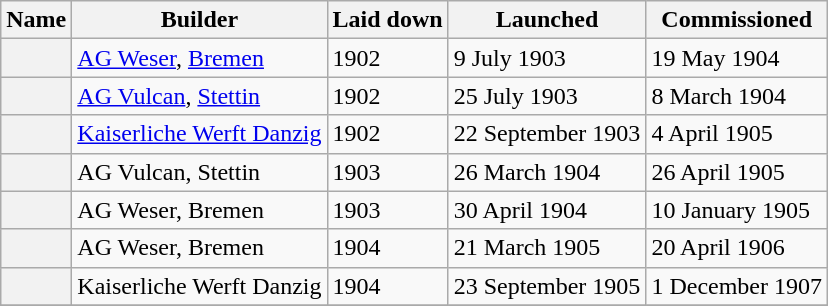<table class="wikitable plainrowheaders">
<tr>
<th scope="col">Name</th>
<th scope="col">Builder</th>
<th scope="col">Laid down</th>
<th scope="col">Launched</th>
<th scope="col">Commissioned</th>
</tr>
<tr>
<th scope="row"></th>
<td><a href='#'>AG Weser</a>, <a href='#'>Bremen</a></td>
<td>1902</td>
<td>9 July 1903</td>
<td>19 May 1904</td>
</tr>
<tr>
<th scope="row"></th>
<td><a href='#'>AG Vulcan</a>, <a href='#'>Stettin</a></td>
<td>1902</td>
<td>25 July 1903</td>
<td>8 March 1904</td>
</tr>
<tr>
<th scope="row"></th>
<td><a href='#'>Kaiserliche Werft Danzig</a></td>
<td>1902</td>
<td>22 September 1903</td>
<td>4 April 1905</td>
</tr>
<tr>
<th scope="row"></th>
<td>AG Vulcan, Stettin</td>
<td>1903</td>
<td>26 March 1904</td>
<td>26 April 1905</td>
</tr>
<tr>
<th scope="row"></th>
<td>AG Weser, Bremen</td>
<td>1903</td>
<td>30 April 1904</td>
<td>10 January 1905</td>
</tr>
<tr>
<th scope="row"></th>
<td>AG Weser, Bremen</td>
<td>1904</td>
<td>21 March 1905</td>
<td>20 April 1906</td>
</tr>
<tr>
<th scope="row"></th>
<td>Kaiserliche Werft Danzig</td>
<td>1904</td>
<td>23 September 1905</td>
<td>1 December 1907</td>
</tr>
<tr>
</tr>
</table>
